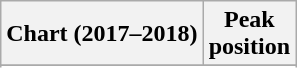<table class="wikitable sortable plainrowheaders" style="text-align:center">
<tr>
<th scope="col">Chart (2017–2018)</th>
<th scope="col">Peak<br>position</th>
</tr>
<tr>
</tr>
<tr>
</tr>
<tr>
</tr>
<tr>
</tr>
<tr>
</tr>
<tr>
</tr>
<tr>
</tr>
<tr>
</tr>
<tr>
</tr>
<tr>
</tr>
<tr>
</tr>
<tr>
</tr>
<tr>
</tr>
<tr>
</tr>
<tr>
</tr>
<tr>
</tr>
<tr>
</tr>
<tr>
</tr>
<tr>
</tr>
</table>
